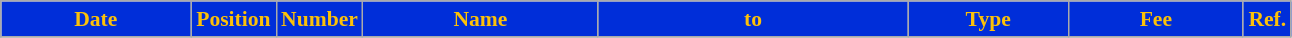<table class="wikitable" style="text-align:center; font-size:90%; ">
<tr>
<th style= "background:#002ED9; color:#FCC108; width:120px;">Date</th>
<th style="background:#002ED9; color:#FCC108; width:50px;">Position</th>
<th style="background:#002ED9; color:#FCC108; width:50px;">Number</th>
<th style="background:#002ED9; color:#FCC108; width:150px;">Name</th>
<th style="background:#002ED9; color:#FCC108; width:200px;">to</th>
<th style="background:#002ED9; color:#FCC108; Width:100px;">Type</th>
<th style="background:#002ED9; color:#FCC108; width:110px;">Fee</th>
<th style="background:#002ED9; color:#FCC108; width:25px;">Ref.</th>
</tr>
<tr>
</tr>
</table>
